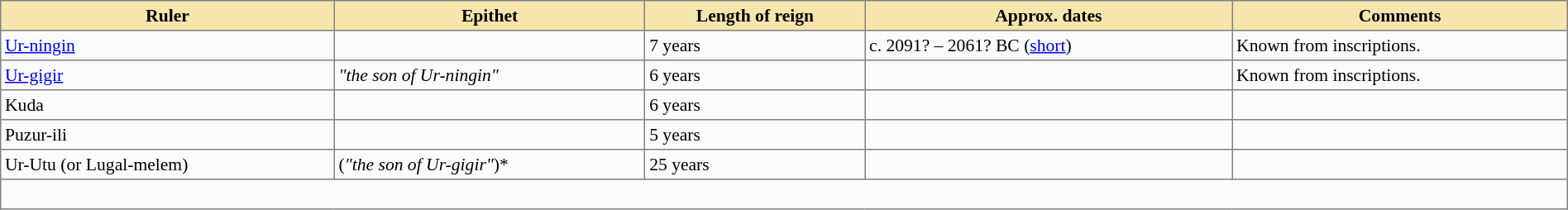<table class="nowraplinks" cellspacing="0" cellpadding="3" width="600px" rules="all" style="background:#fbfbfb; border-style: solid; border-width: 1px; font-size:90%; empty-cells:show; border-collapse:collapse; width:100%;">
<tr bgcolor="#F6E6AE">
<th>Ruler</th>
<th>Epithet</th>
<th>Length of reign</th>
<th>Approx. dates</th>
<th>Comments</th>
</tr>
<tr>
<td><a href='#'>Ur-ningin</a></td>
<td></td>
<td>7 years</td>
<td>c. 2091? – 2061? BC (<a href='#'>short</a>)</td>
<td>Known from inscriptions.</td>
</tr>
<tr>
<td><a href='#'>Ur-gigir</a></td>
<td><em>"the son of Ur-ningin"</em></td>
<td>6 years</td>
<td></td>
<td>Known from inscriptions.</td>
</tr>
<tr>
<td>Kuda</td>
<td></td>
<td>6 years</td>
<td></td>
<td></td>
</tr>
<tr>
<td>Puzur-ili</td>
<td></td>
<td>5 years</td>
<td></td>
<td></td>
</tr>
<tr>
<td>Ur-Utu (or Lugal-melem)</td>
<td>(<em>"the son of Ur-gigir"</em>)*</td>
<td>25 years</td>
<td></td>
<td></td>
</tr>
<tr>
<td colspan="5"><br></td>
</tr>
</table>
